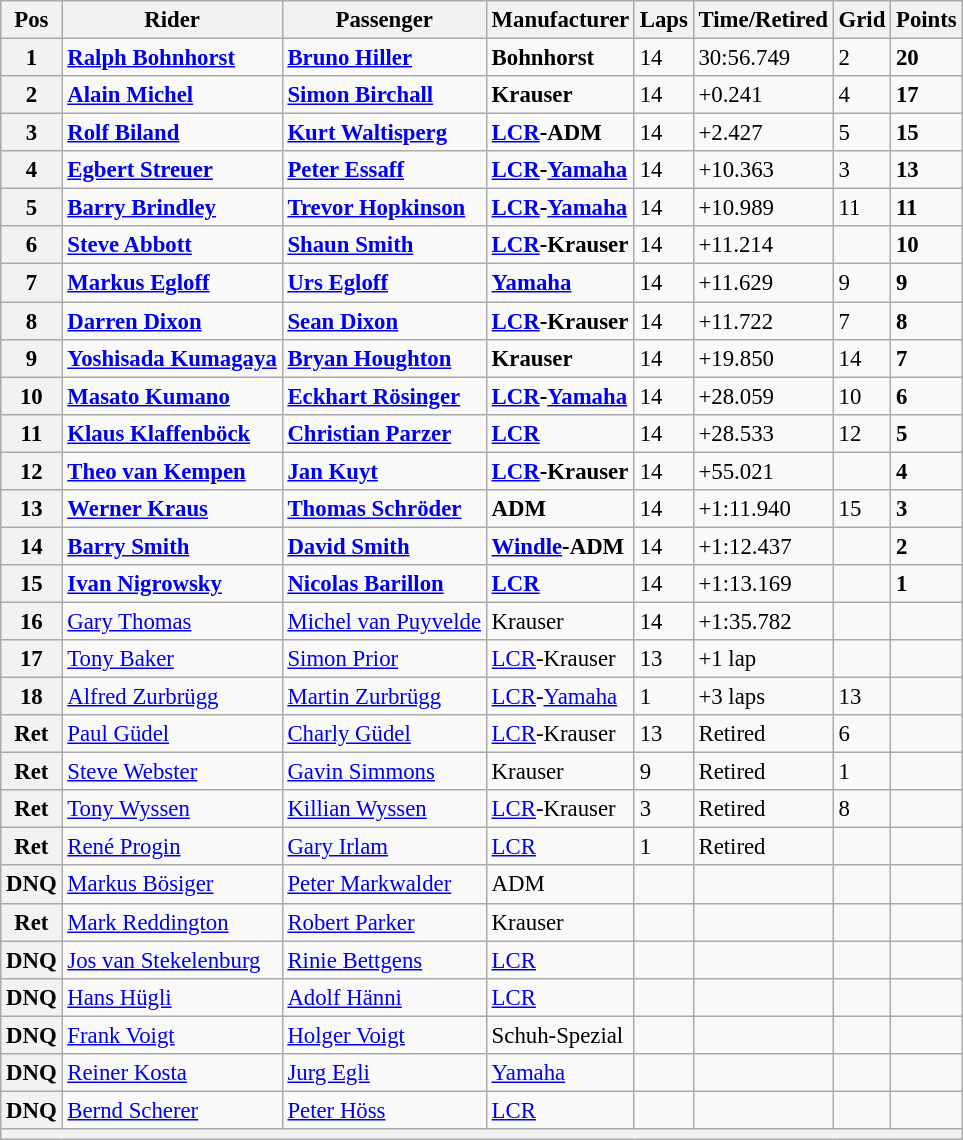<table class="wikitable" style="font-size: 95%;">
<tr>
<th>Pos</th>
<th>Rider</th>
<th>Passenger</th>
<th>Manufacturer</th>
<th>Laps</th>
<th>Time/Retired</th>
<th>Grid</th>
<th>Points</th>
</tr>
<tr>
<th>1</th>
<td> <strong><a href='#'>Ralph Bohnhorst</a></strong></td>
<td> <strong><a href='#'>Bruno Hiller</a></strong></td>
<td><strong>Bohnhorst</strong></td>
<td>14</td>
<td>30:56.749</td>
<td>2</td>
<td><strong>20</strong></td>
</tr>
<tr>
<th>2</th>
<td> <strong><a href='#'>Alain Michel</a></strong></td>
<td> <strong><a href='#'>Simon Birchall</a></strong></td>
<td><strong>Krauser</strong></td>
<td>14</td>
<td>+0.241</td>
<td>4</td>
<td><strong>17</strong></td>
</tr>
<tr>
<th>3</th>
<td> <strong><a href='#'>Rolf Biland</a></strong></td>
<td> <strong><a href='#'>Kurt Waltisperg</a></strong></td>
<td><strong><a href='#'>LCR</a>-ADM</strong></td>
<td>14</td>
<td>+2.427</td>
<td>5</td>
<td><strong>15</strong></td>
</tr>
<tr>
<th>4</th>
<td> <strong><a href='#'>Egbert Streuer</a></strong></td>
<td> <strong><a href='#'>Peter Essaff</a></strong></td>
<td><strong><a href='#'>LCR</a>-<a href='#'>Yamaha</a></strong></td>
<td>14</td>
<td>+10.363</td>
<td>3</td>
<td><strong>13</strong></td>
</tr>
<tr>
<th>5</th>
<td> <strong><a href='#'>Barry Brindley</a></strong></td>
<td> <strong><a href='#'>Trevor Hopkinson</a></strong></td>
<td><strong><a href='#'>LCR</a>-<a href='#'>Yamaha</a></strong></td>
<td>14</td>
<td>+10.989</td>
<td>11</td>
<td><strong>11</strong></td>
</tr>
<tr>
<th>6</th>
<td> <strong><a href='#'>Steve Abbott</a></strong></td>
<td> <strong><a href='#'>Shaun Smith</a></strong></td>
<td><strong><a href='#'>LCR</a>-Krauser</strong></td>
<td>14</td>
<td>+11.214</td>
<td></td>
<td><strong>10</strong></td>
</tr>
<tr>
<th>7</th>
<td> <strong><a href='#'>Markus Egloff</a></strong></td>
<td> <strong><a href='#'>Urs Egloff</a></strong></td>
<td><strong><a href='#'>Yamaha</a></strong></td>
<td>14</td>
<td>+11.629</td>
<td>9</td>
<td><strong>9</strong></td>
</tr>
<tr>
<th>8</th>
<td> <strong><a href='#'>Darren Dixon</a></strong></td>
<td> <strong><a href='#'>Sean Dixon</a></strong></td>
<td><strong><a href='#'>LCR</a>-Krauser</strong></td>
<td>14</td>
<td>+11.722</td>
<td>7</td>
<td><strong>8</strong></td>
</tr>
<tr>
<th>9</th>
<td> <strong><a href='#'>Yoshisada Kumagaya</a></strong></td>
<td> <strong><a href='#'>Bryan Houghton</a></strong></td>
<td><strong>Krauser</strong></td>
<td>14</td>
<td>+19.850</td>
<td>14</td>
<td><strong>7</strong></td>
</tr>
<tr>
<th>10</th>
<td> <strong><a href='#'>Masato Kumano</a></strong></td>
<td> <strong><a href='#'>Eckhart Rösinger</a></strong></td>
<td><strong><a href='#'>LCR</a>-<a href='#'>Yamaha</a></strong></td>
<td>14</td>
<td>+28.059</td>
<td>10</td>
<td><strong>6</strong></td>
</tr>
<tr>
<th>11</th>
<td> <strong><a href='#'>Klaus Klaffenböck</a></strong></td>
<td> <strong><a href='#'>Christian Parzer</a></strong></td>
<td><strong><a href='#'>LCR</a></strong></td>
<td>14</td>
<td>+28.533</td>
<td>12</td>
<td><strong>5</strong></td>
</tr>
<tr>
<th>12</th>
<td> <strong><a href='#'>Theo van Kempen</a></strong></td>
<td> <strong><a href='#'>Jan Kuyt</a></strong></td>
<td><strong><a href='#'>LCR</a>-Krauser</strong></td>
<td>14</td>
<td>+55.021</td>
<td></td>
<td><strong>4</strong></td>
</tr>
<tr>
<th>13</th>
<td> <strong><a href='#'>Werner Kraus</a></strong></td>
<td> <strong><a href='#'>Thomas Schröder</a></strong></td>
<td><strong>ADM</strong></td>
<td>14</td>
<td>+1:11.940</td>
<td>15</td>
<td><strong>3</strong></td>
</tr>
<tr>
<th>14</th>
<td> <strong><a href='#'>Barry Smith</a></strong></td>
<td> <strong><a href='#'>David Smith</a></strong></td>
<td><strong><a href='#'>Windle</a>-ADM</strong></td>
<td>14</td>
<td>+1:12.437</td>
<td></td>
<td><strong>2</strong></td>
</tr>
<tr>
<th>15</th>
<td> <strong><a href='#'>Ivan Nigrowsky</a></strong></td>
<td> <strong><a href='#'>Nicolas Barillon</a></strong></td>
<td><strong><a href='#'>LCR</a></strong></td>
<td>14</td>
<td>+1:13.169</td>
<td></td>
<td><strong>1</strong></td>
</tr>
<tr>
<th>16</th>
<td> <a href='#'>Gary Thomas</a></td>
<td> <a href='#'>Michel van Puyvelde</a></td>
<td>Krauser</td>
<td>14</td>
<td>+1:35.782</td>
<td></td>
<td></td>
</tr>
<tr>
<th>17</th>
<td> <a href='#'>Tony Baker</a></td>
<td> <a href='#'>Simon Prior</a></td>
<td><a href='#'>LCR</a>-Krauser</td>
<td>13</td>
<td>+1 lap</td>
<td></td>
<td></td>
</tr>
<tr>
<th>18</th>
<td> <a href='#'>Alfred Zurbrügg</a></td>
<td> <a href='#'>Martin Zurbrügg</a></td>
<td><a href='#'>LCR</a>-<a href='#'>Yamaha</a></td>
<td>1</td>
<td>+3 laps</td>
<td>13</td>
<td></td>
</tr>
<tr>
<th>Ret</th>
<td> <a href='#'>Paul Güdel</a></td>
<td> <a href='#'>Charly Güdel</a></td>
<td><a href='#'>LCR</a>-Krauser</td>
<td>13</td>
<td>Retired</td>
<td>6</td>
<td></td>
</tr>
<tr>
<th>Ret</th>
<td> <a href='#'>Steve Webster</a></td>
<td> <a href='#'>Gavin Simmons</a></td>
<td>Krauser</td>
<td>9</td>
<td>Retired</td>
<td>1</td>
<td></td>
</tr>
<tr>
<th>Ret</th>
<td> <a href='#'>Tony Wyssen</a></td>
<td> <a href='#'>Killian Wyssen</a></td>
<td><a href='#'>LCR</a>-Krauser</td>
<td>3</td>
<td>Retired</td>
<td>8</td>
<td></td>
</tr>
<tr>
<th>Ret</th>
<td> <a href='#'>René Progin</a></td>
<td> <a href='#'>Gary Irlam</a></td>
<td><a href='#'>LCR</a></td>
<td>1</td>
<td>Retired</td>
<td></td>
<td></td>
</tr>
<tr>
<th>DNQ</th>
<td> <a href='#'>Markus Bösiger</a></td>
<td> <a href='#'>Peter Markwalder</a></td>
<td>ADM</td>
<td></td>
<td></td>
<td></td>
<td></td>
</tr>
<tr>
<th>Ret</th>
<td> <a href='#'>Mark Reddington</a></td>
<td> <a href='#'>Robert Parker</a></td>
<td>Krauser</td>
<td></td>
<td></td>
<td></td>
<td></td>
</tr>
<tr>
<th>DNQ</th>
<td> <a href='#'>Jos van Stekelenburg</a></td>
<td> <a href='#'>Rinie Bettgens</a></td>
<td><a href='#'>LCR</a></td>
<td></td>
<td></td>
<td></td>
<td></td>
</tr>
<tr>
<th>DNQ</th>
<td> <a href='#'>Hans Hügli</a></td>
<td> <a href='#'>Adolf Hänni</a></td>
<td><a href='#'>LCR</a></td>
<td></td>
<td></td>
<td></td>
<td></td>
</tr>
<tr>
<th>DNQ</th>
<td> <a href='#'>Frank Voigt</a></td>
<td> <a href='#'>Holger Voigt</a></td>
<td>Schuh-Spezial</td>
<td></td>
<td></td>
<td></td>
<td></td>
</tr>
<tr>
<th>DNQ</th>
<td> <a href='#'>Reiner Kosta</a></td>
<td> <a href='#'>Jurg Egli</a></td>
<td><a href='#'>Yamaha</a></td>
<td></td>
<td></td>
<td></td>
<td></td>
</tr>
<tr>
<th>DNQ</th>
<td> <a href='#'>Bernd Scherer</a></td>
<td> <a href='#'>Peter Höss</a></td>
<td><a href='#'>LCR</a></td>
<td></td>
<td></td>
<td></td>
<td></td>
</tr>
<tr>
<th colspan=8></th>
</tr>
</table>
